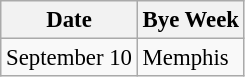<table class="wikitable" style="font-size:95%;">
<tr>
<th>Date</th>
<th colspan="2">Bye Week</th>
</tr>
<tr>
<td>September 10</td>
<td>Memphis</td>
</tr>
</table>
